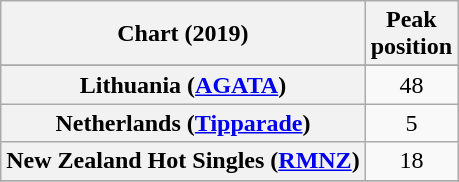<table class="wikitable sortable plainrowheaders" style="text-align:center">
<tr>
<th scope="col">Chart (2019)</th>
<th scope="col">Peak<br>position</th>
</tr>
<tr>
</tr>
<tr>
<th scope="row">Lithuania (<a href='#'>AGATA</a>)</th>
<td>48</td>
</tr>
<tr>
<th scope="row">Netherlands (<a href='#'>Tipparade</a>)</th>
<td>5</td>
</tr>
<tr>
<th scope="row">New Zealand Hot Singles (<a href='#'>RMNZ</a>)</th>
<td>18</td>
</tr>
<tr>
</tr>
<tr>
</tr>
<tr>
</tr>
<tr>
</tr>
<tr>
</tr>
</table>
